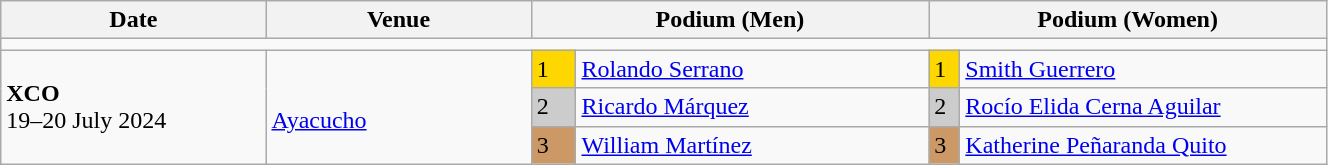<table class="wikitable" width=70%>
<tr>
<th>Date</th>
<th width=20%>Venue</th>
<th colspan=2 width=30%>Podium (Men)</th>
<th colspan=2 width=30%>Podium (Women)</th>
</tr>
<tr>
<td colspan=6></td>
</tr>
<tr>
<td rowspan=3><strong>XCO</strong> <br> 19–20 July 2024</td>
<td rowspan=3><br><a href='#'>Ayacucho</a></td>
<td bgcolor=FFD700>1</td>
<td><a href='#'>Rolando Serrano</a></td>
<td bgcolor=FFD700>1</td>
<td><a href='#'>Smith Guerrero</a></td>
</tr>
<tr>
<td bgcolor=CCCCCC>2</td>
<td><a href='#'>Ricardo Márquez</a></td>
<td bgcolor=CCCCCC>2</td>
<td><a href='#'>Rocío Elida Cerna Aguilar</a></td>
</tr>
<tr>
<td bgcolor=CC9966>3</td>
<td><a href='#'>William Martínez</a></td>
<td bgcolor=CC9966>3</td>
<td><a href='#'>Katherine Peñaranda Quito</a></td>
</tr>
</table>
